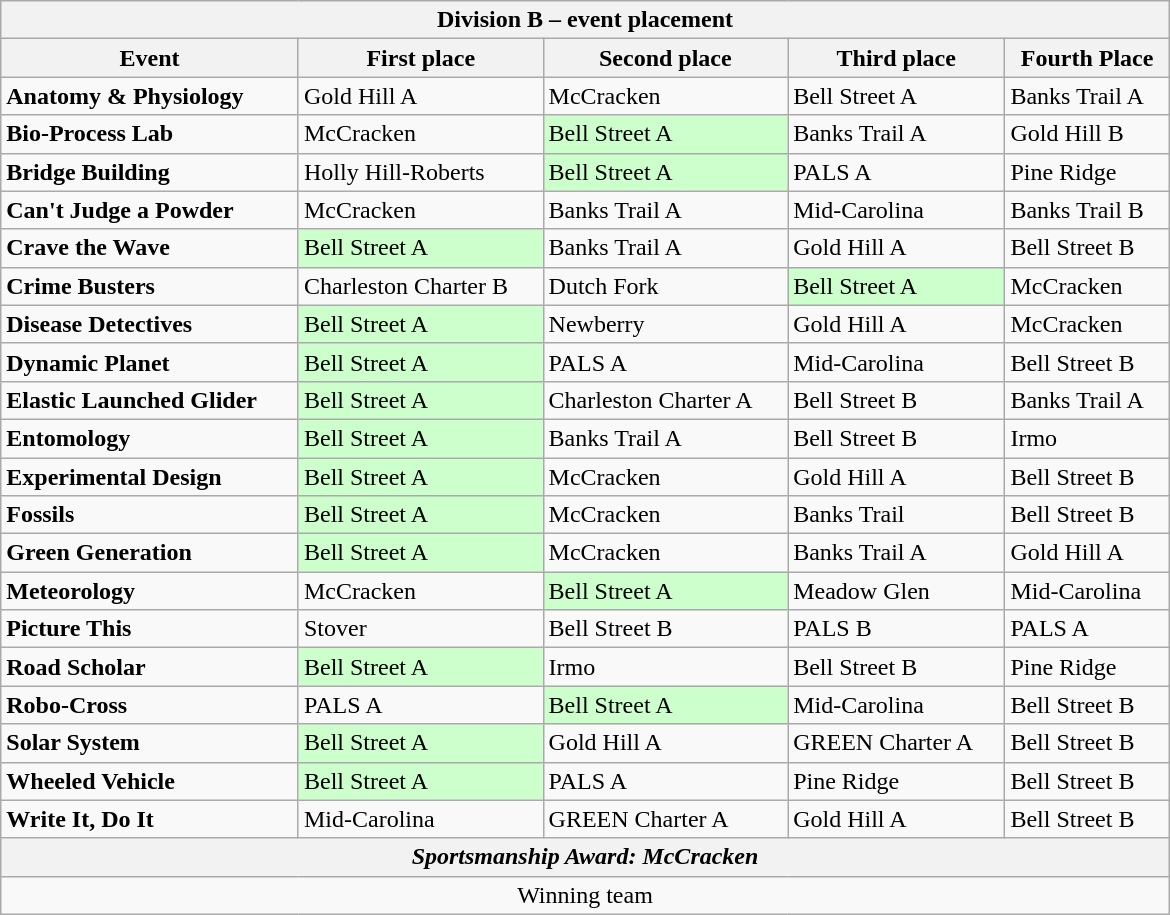<table class="wikitable collapsible collapsed" style="float:left; width:780px">
<tr>
<th colspan=5>Division B – event placement</th>
</tr>
<tr>
<th>Event</th>
<th>First place</th>
<th>Second place</th>
<th>Third place</th>
<th>Fourth Place</th>
</tr>
<tr>
<td><strong>Anatomy & Physiology</strong></td>
<td>Gold Hill A</td>
<td>McCracken</td>
<td>Bell Street A</td>
<td>Banks Trail A</td>
</tr>
<tr>
<td><strong>Bio-Process Lab</strong></td>
<td>McCracken</td>
<td style="background: #ccffcc">Bell Street A</td>
<td>Banks Trail A</td>
<td>Gold Hill B</td>
</tr>
<tr>
<td><strong>Bridge Building</strong></td>
<td>Holly Hill-Roberts</td>
<td style="background: #ccffcc">Bell Street A</td>
<td>PALS A</td>
<td>Pine Ridge</td>
</tr>
<tr>
<td><strong>Can't Judge a Powder</strong></td>
<td>McCracken</td>
<td>Banks Trail A</td>
<td>Mid-Carolina</td>
<td>Banks Trail B</td>
</tr>
<tr>
<td><strong>Crave the Wave</strong></td>
<td style="background: #ccffcc">Bell Street A</td>
<td>Banks Trail A</td>
<td>Gold Hill A</td>
<td>Bell Street B</td>
</tr>
<tr>
<td><strong>Crime Busters</strong></td>
<td>Charleston Charter B</td>
<td>Dutch Fork</td>
<td style="background: #ccffcc">Bell Street A</td>
<td>McCracken</td>
</tr>
<tr>
<td><strong>Disease Detectives</strong></td>
<td style="background: #ccffcc">Bell Street A</td>
<td>Newberry</td>
<td>Gold Hill A</td>
<td>McCracken</td>
</tr>
<tr>
<td><strong>Dynamic Planet</strong></td>
<td style="background: #ccffcc">Bell Street A</td>
<td>PALS A</td>
<td>Mid-Carolina</td>
<td>Bell Street B</td>
</tr>
<tr>
<td><strong>Elastic Launched Glider</strong></td>
<td style="background: #ccffcc">Bell Street A</td>
<td>Charleston Charter A</td>
<td>Bell Street B</td>
<td>Banks Trail A</td>
</tr>
<tr>
<td><strong>Entomology</strong></td>
<td style="background: #ccffcc">Bell Street A</td>
<td>Banks Trail A</td>
<td>Bell Street B</td>
<td>Irmo</td>
</tr>
<tr>
<td><strong>Experimental Design</strong></td>
<td style="background: #ccffcc">Bell Street A</td>
<td>McCracken</td>
<td>Gold Hill A</td>
<td>Bell Street B</td>
</tr>
<tr>
<td><strong>Fossils</strong></td>
<td style="background: #ccffcc">Bell Street A</td>
<td>McCracken</td>
<td>Banks Trail</td>
<td>Bell Street B</td>
</tr>
<tr>
<td><strong>Green Generation</strong></td>
<td style="background: #ccffcc">Bell Street A</td>
<td>McCracken</td>
<td>Banks Trail A</td>
<td>Gold Hill A</td>
</tr>
<tr>
<td><strong>Meteorology</strong></td>
<td>McCracken</td>
<td style="background: #ccffcc">Bell Street A</td>
<td>Meadow Glen</td>
<td>Mid-Carolina</td>
</tr>
<tr>
<td><strong>Picture This</strong></td>
<td>Stover</td>
<td>Bell Street B</td>
<td>PALS B</td>
<td>PALS A</td>
</tr>
<tr>
<td><strong>Road Scholar</strong></td>
<td style="background: #ccffcc">Bell Street A</td>
<td>Irmo</td>
<td>Bell Street B</td>
<td>Pine Ridge</td>
</tr>
<tr>
<td><strong>Robo-Cross</strong></td>
<td>PALS A</td>
<td style="background: #ccffcc">Bell Street A</td>
<td>Mid-Carolina</td>
<td>Bell Street B</td>
</tr>
<tr>
<td><strong>Solar System</strong></td>
<td style="background: #ccffcc">Bell Street A</td>
<td>Gold Hill A</td>
<td>GREEN Charter A</td>
<td>Bell Street B</td>
</tr>
<tr>
<td><strong>Wheeled Vehicle</strong></td>
<td style="background: #ccffcc">Bell Street A</td>
<td>PALS A</td>
<td>Pine Ridge</td>
<td>Bell Street B</td>
</tr>
<tr>
<td><strong>Write It, Do It</strong></td>
<td>Mid-Carolina</td>
<td>GREEN Charter A</td>
<td>Gold Hill A</td>
<td>Bell Street B</td>
</tr>
<tr>
<th colspan=5><em>Sportsmanship Award: McCracken</em></th>
</tr>
<tr>
<td colspan=5 style=text-align:center> Winning team</td>
</tr>
</table>
